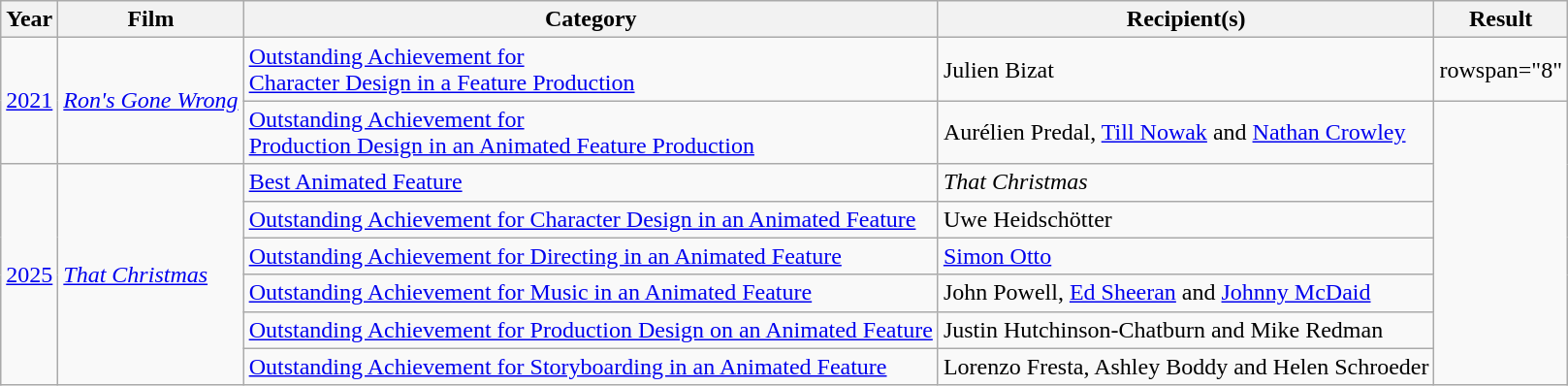<table class="wikitable sortable">
<tr>
<th>Year</th>
<th>Film</th>
<th>Category</th>
<th>Recipient(s)</th>
<th>Result</th>
</tr>
<tr>
<td rowspan="2"><a href='#'>2021</a></td>
<td rowspan="2"><em><a href='#'>Ron's Gone Wrong</a></em></td>
<td><a href='#'>Outstanding Achievement for<br>Character Design in a Feature Production</a></td>
<td>Julien Bizat</td>
<td>rowspan="8" </td>
</tr>
<tr>
<td><a href='#'>Outstanding Achievement for<br>Production Design in an Animated Feature Production</a></td>
<td>Aurélien Predal, <a href='#'>Till Nowak</a> and <a href='#'>Nathan Crowley</a></td>
</tr>
<tr>
<td rowspan="6"><a href='#'>2025</a></td>
<td rowspan="6"><em><a href='#'>That Christmas</a></em></td>
<td><a href='#'>Best Animated Feature</a></td>
<td><em>That Christmas</em></td>
</tr>
<tr>
<td><a href='#'>Outstanding Achievement for Character Design in an Animated Feature</a></td>
<td>Uwe Heidschötter</td>
</tr>
<tr>
<td><a href='#'>Outstanding Achievement for Directing in an Animated Feature</a></td>
<td><a href='#'>Simon Otto</a></td>
</tr>
<tr>
<td><a href='#'>Outstanding Achievement for Music in an Animated Feature</a></td>
<td>John Powell, <a href='#'>Ed Sheeran</a> and <a href='#'>Johnny McDaid</a></td>
</tr>
<tr>
<td><a href='#'>Outstanding Achievement for Production Design on an Animated Feature</a></td>
<td>Justin Hutchinson-Chatburn and Mike Redman</td>
</tr>
<tr>
<td><a href='#'>Outstanding Achievement for Storyboarding in an Animated Feature</a></td>
<td>Lorenzo Fresta, Ashley Boddy and Helen Schroeder</td>
</tr>
</table>
